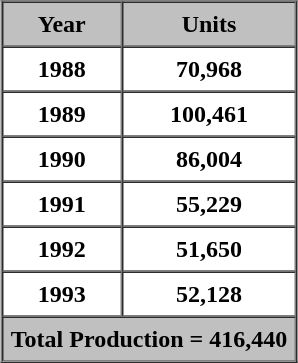<table border="1" cellpadding="5" cellspacing="0" style="margin:auto;">
<tr>
<th style="background:silver;">Year</th>
<th style="background:silver;">Units</th>
</tr>
<tr>
<th align="centered">1988</th>
<th>70,968</th>
</tr>
<tr>
<th align="centered">1989</th>
<th>100,461</th>
</tr>
<tr>
<th align="centered">1990</th>
<th>86,004</th>
</tr>
<tr>
<th align="centered">1991</th>
<th>55,229</th>
</tr>
<tr>
<th align="centered">1992</th>
<th>51,650</th>
</tr>
<tr>
<th align="centered">1993</th>
<th>52,128</th>
</tr>
<tr>
<th colspan="2" style="background:silver;">Total Production = 416,440</th>
</tr>
</table>
